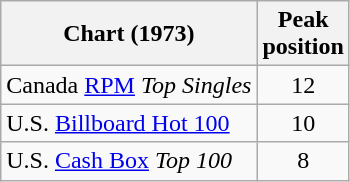<table class="wikitable sortable">
<tr>
<th align="left">Chart (1973)</th>
<th align="left">Peak<br>position</th>
</tr>
<tr>
<td align="left">Canada <a href='#'>RPM</a><em> Top Singles</td>
<td style="text-align:center;">12</td>
</tr>
<tr>
<td align="left">U.S. </em><a href='#'>Billboard Hot 100</a><em></td>
<td style="text-align:center;">10</td>
</tr>
<tr>
<td align="left">U.S. </em><a href='#'>Cash Box</a><em> Top 100</td>
<td style="text-align:center;">8</td>
</tr>
</table>
